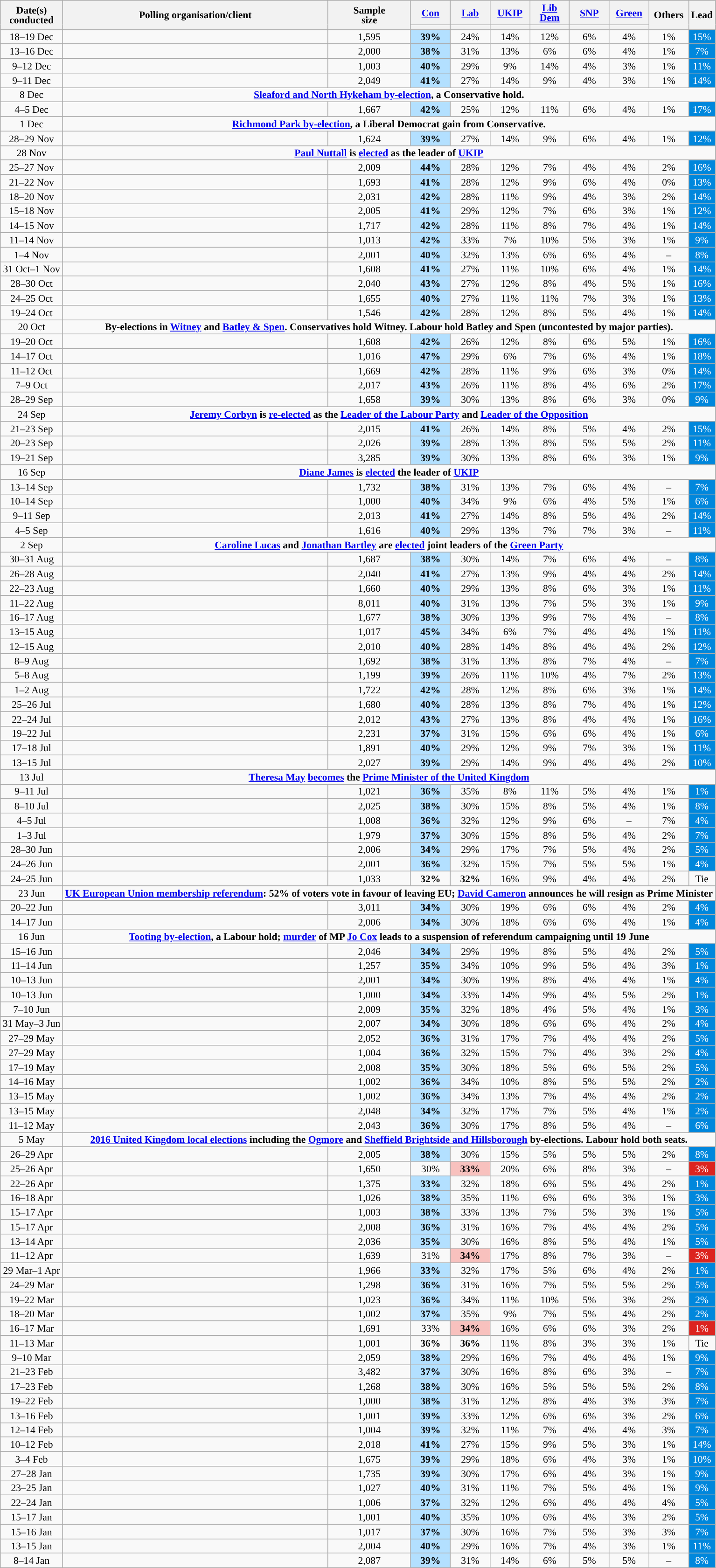<table class="wikitable sortable mw-datatable" style="text-align:center;font-size:90%;line-height:14px;">
<tr>
<th rowspan="2">Date(s)<br>conducted</th>
<th rowspan="2">Polling organisation/client</th>
<th rowspan="2">Sample<br>size</th>
<th style="width:50px;" class="unsortable"><a href='#'>Con</a></th>
<th style="width:50px;" class="unsortable"><a href='#'>Lab</a></th>
<th style="width:50px;" class="unsortable"><a href='#'>UKIP</a></th>
<th style="width:50px;" class="unsortable"><a href='#'>Lib Dem</a></th>
<th style="width:50px;" class="unsortable"><a href='#'>SNP</a></th>
<th style="width:50px;" class="unsortable"><a href='#'>Green</a></th>
<th style="width:50px;" rowspan="2" class="unsortable">Others</th>
<th style="width:20px;" rowspan="2">Lead</th>
</tr>
<tr>
<th class="sortable" style="background:"></th>
<th class="sortable" style="background:"></th>
<th class="sortable" style="background:"></th>
<th class="sortable" style="background:"></th>
<th class="sortable" style="background:"></th>
<th class="sortable" style="background:"></th>
</tr>
<tr>
<td>18–19 Dec</td>
<td></td>
<td>1,595</td>
<td style="background:#B3E0FF"><strong>39%</strong></td>
<td>24%</td>
<td>14%</td>
<td>12%</td>
<td>6%</td>
<td>4%</td>
<td>1%</td>
<td style="background:#0087DC; color:white;">15%</td>
</tr>
<tr>
<td>13–16 Dec</td>
<td></td>
<td>2,000</td>
<td style="background:#B3E0FF"><strong>38%</strong></td>
<td>31%</td>
<td>13%</td>
<td>6%</td>
<td>6%</td>
<td>4%</td>
<td>1%</td>
<td style="background:#0087DC; color:white;">7%</td>
</tr>
<tr>
<td>9–12 Dec</td>
<td></td>
<td>1,003</td>
<td style="background:#B3E0FF"><strong>40%</strong></td>
<td>29%</td>
<td>9%</td>
<td>14%</td>
<td>4%</td>
<td>3%</td>
<td>1%</td>
<td style="background:#0087DC; color:white;">11%</td>
</tr>
<tr>
<td>9–11 Dec</td>
<td></td>
<td>2,049</td>
<td style="background:#B3E0FF"><strong>41%</strong></td>
<td>27%</td>
<td>14%</td>
<td>9%</td>
<td>4%</td>
<td>3%</td>
<td>1%</td>
<td style="background:#0087DC; color:white;">14%</td>
</tr>
<tr>
<td>8 Dec</td>
<td colspan="10"><a href='#'><strong>Sleaford and North Hykeham by-election</strong></a><strong>, a Conservative hold.</strong></td>
</tr>
<tr>
<td>4–5 Dec</td>
<td></td>
<td>1,667</td>
<td style="background:#B3E0FF"><strong>42%</strong></td>
<td>25%</td>
<td>12%</td>
<td>11%</td>
<td>6%</td>
<td>4%</td>
<td>1%</td>
<td style="background:#0087DC; color:white;">17%</td>
</tr>
<tr>
<td>1 Dec</td>
<td colspan="10"><a href='#'><strong>Richmond Park by-election</strong></a><strong>, a Liberal Democrat gain from Conservative.</strong></td>
</tr>
<tr>
<td>28–29 Nov</td>
<td></td>
<td>1,624</td>
<td style="background:#B3E0FF"><strong>39%</strong></td>
<td>27%</td>
<td>14%</td>
<td>9%</td>
<td>6%</td>
<td>4%</td>
<td>1%</td>
<td style="background:#0087DC; color:white;">12%</td>
</tr>
<tr>
<td>28 Nov</td>
<td colspan="10"><strong><a href='#'>Paul Nuttall</a> is <a href='#'>elected</a> as the leader of <a href='#'>UKIP</a></strong></td>
</tr>
<tr>
<td>25–27 Nov</td>
<td></td>
<td>2,009</td>
<td style="background:#B3E0FF"><strong>44%</strong></td>
<td>28%</td>
<td>12%</td>
<td>7%</td>
<td>4%</td>
<td>4%</td>
<td>2%</td>
<td style="background:#0087DC; color:white;">16%</td>
</tr>
<tr>
<td>21–22 Nov</td>
<td></td>
<td>1,693</td>
<td style="background:#B3E0FF"><strong>41%</strong></td>
<td>28%</td>
<td>12%</td>
<td>9%</td>
<td>6%</td>
<td>4%</td>
<td>0%</td>
<td style="background:#0087DC; color:white;">13%</td>
</tr>
<tr>
<td>18–20 Nov</td>
<td></td>
<td>2,031</td>
<td style="background:#B3E0FF"><strong>42%</strong></td>
<td>28%</td>
<td>11%</td>
<td>9%</td>
<td>4%</td>
<td>3%</td>
<td>2%</td>
<td style="background:#0087DC; color:white;">14%</td>
</tr>
<tr>
<td>15–18 Nov</td>
<td></td>
<td>2,005</td>
<td style="background:#B3E0FF"><strong>41%</strong></td>
<td>29%</td>
<td>12%</td>
<td>7%</td>
<td>6%</td>
<td>3%</td>
<td>1%</td>
<td style="background:#0087DC; color:white;">12%</td>
</tr>
<tr>
<td>14–15 Nov</td>
<td></td>
<td>1,717</td>
<td style="background:#B3E0FF"><strong>42%</strong></td>
<td>28%</td>
<td>11%</td>
<td>8%</td>
<td>7%</td>
<td>4%</td>
<td>1%</td>
<td style="background:#0087DC; color:white;">14%</td>
</tr>
<tr>
<td>11–14 Nov</td>
<td></td>
<td>1,013</td>
<td style="background:#B3E0FF"><strong>42%</strong></td>
<td>33%</td>
<td>7%</td>
<td>10%</td>
<td>5%</td>
<td>3%</td>
<td>1%</td>
<td style="background:#0087DC; color:white;">9%</td>
</tr>
<tr>
<td>1–4 Nov</td>
<td></td>
<td>2,001</td>
<td style="background:#B3E0FF"><strong>40%</strong></td>
<td>32%</td>
<td>13%</td>
<td>6%</td>
<td>6%</td>
<td>4%</td>
<td>–</td>
<td style="background:#0087DC; color:white;">8%</td>
</tr>
<tr>
<td>31 Oct–1 Nov</td>
<td></td>
<td>1,608</td>
<td style="background:#B3E0FF"><strong>41%</strong></td>
<td>27%</td>
<td>11%</td>
<td>10%</td>
<td>6%</td>
<td>4%</td>
<td>1%</td>
<td style="background:#0087DC; color:white;">14%</td>
</tr>
<tr>
<td>28–30 Oct</td>
<td></td>
<td>2,040</td>
<td style="background:#B3E0FF"><strong>43%</strong></td>
<td>27%</td>
<td>12%</td>
<td>8%</td>
<td>4%</td>
<td>5%</td>
<td>1%</td>
<td style="background:#0087DC; color:white;">16%</td>
</tr>
<tr>
<td>24–25 Oct</td>
<td></td>
<td>1,655</td>
<td style="background:#B3E0FF"><strong>40%</strong></td>
<td>27%</td>
<td>11%</td>
<td>11%</td>
<td>7%</td>
<td>3%</td>
<td>1%</td>
<td style="background:#0087DC; color:white;">13%</td>
</tr>
<tr>
<td>19–24 Oct</td>
<td></td>
<td>1,546</td>
<td style="background:#B3E0FF"><strong>42%</strong></td>
<td>28%</td>
<td>12%</td>
<td>8%</td>
<td>5%</td>
<td>4%</td>
<td>1%</td>
<td style="background:#0087DC; color:white;">14%</td>
</tr>
<tr>
<td>20 Oct</td>
<td colspan="10"><strong>By-elections in <a href='#'>Witney</a> and <a href='#'>Batley & Spen</a>. Conservatives hold Witney. Labour hold Batley and Spen (uncontested by major parties).</strong></td>
</tr>
<tr>
<td>19–20 Oct</td>
<td></td>
<td>1,608</td>
<td style="background:#B3E0FF"><strong>42%</strong></td>
<td>26%</td>
<td>12%</td>
<td>8%</td>
<td>6%</td>
<td>5%</td>
<td>1%</td>
<td style="background:#0087DC; color:white;">16%</td>
</tr>
<tr>
<td>14–17 Oct</td>
<td></td>
<td>1,016</td>
<td style="background:#B3E0FF"><strong>47%</strong></td>
<td>29%</td>
<td>6%</td>
<td>7%</td>
<td>6%</td>
<td>4%</td>
<td>1%</td>
<td style="background:#0087DC; color:white;">18%</td>
</tr>
<tr>
<td>11–12 Oct</td>
<td></td>
<td>1,669</td>
<td style="background:#B3E0FF"><strong>42%</strong></td>
<td>28%</td>
<td>11%</td>
<td>9%</td>
<td>6%</td>
<td>3%</td>
<td>0%</td>
<td style="background:#0087DC; color:white;">14%</td>
</tr>
<tr>
<td>7–9 Oct</td>
<td></td>
<td>2,017</td>
<td style="background:#B3E0FF"><strong>43%</strong></td>
<td>26%</td>
<td>11%</td>
<td>8%</td>
<td>4%</td>
<td>6%</td>
<td>2%</td>
<td style="background:#0087DC; color:white;">17%</td>
</tr>
<tr>
<td>28–29 Sep</td>
<td></td>
<td>1,658</td>
<td style="background:#B3E0FF"><strong>39%</strong></td>
<td>30%</td>
<td>13%</td>
<td>8%</td>
<td>6%</td>
<td>3%</td>
<td>0%</td>
<td style="background:#0087DC; color:white;">9%</td>
</tr>
<tr>
<td>24 Sep</td>
<td colspan="10"><strong><a href='#'>Jeremy Corbyn</a> is <a href='#'>re-elected</a> as the <a href='#'>Leader of the Labour Party</a> and <a href='#'>Leader of the Opposition</a></strong></td>
</tr>
<tr>
<td>21–23 Sep</td>
<td></td>
<td>2,015</td>
<td style="background:#B3E0FF"><strong>41%</strong></td>
<td>26%</td>
<td>14%</td>
<td>8%</td>
<td>5%</td>
<td>4%</td>
<td>2%</td>
<td style="background:#0087DC; color:white;">15%</td>
</tr>
<tr>
<td>20–23 Sep</td>
<td></td>
<td>2,026</td>
<td style="background:#B3E0FF"><strong>39%</strong></td>
<td>28%</td>
<td>13%</td>
<td>8%</td>
<td>5%</td>
<td>5%</td>
<td>2%</td>
<td style="background:#0087DC; color:white;">11%</td>
</tr>
<tr>
<td>19–21 Sep</td>
<td></td>
<td>3,285</td>
<td style="background:#B3E0FF"><strong>39%</strong></td>
<td>30%</td>
<td>13%</td>
<td>8%</td>
<td>6%</td>
<td>3%</td>
<td>1%</td>
<td style="background:#0087DC; color:white;">9%</td>
</tr>
<tr>
<td>16 Sep</td>
<td colspan="10"><strong><a href='#'>Diane James</a> is <a href='#'>elected</a> the leader of <a href='#'>UKIP</a></strong></td>
</tr>
<tr>
<td>13–14 Sep</td>
<td></td>
<td>1,732</td>
<td style="background:#B3E0FF"><strong>38%</strong></td>
<td>31%</td>
<td>13%</td>
<td>7%</td>
<td>6%</td>
<td>4%</td>
<td>–</td>
<td style="background:#0087DC; color:white;">7%</td>
</tr>
<tr>
<td>10–14 Sep</td>
<td></td>
<td>1,000</td>
<td style="background:#B3E0FF"><strong>40%</strong></td>
<td>34%</td>
<td>9%</td>
<td>6%</td>
<td>4%</td>
<td>5%</td>
<td>1%</td>
<td style="background:#0087DC; color:white;">6%</td>
</tr>
<tr>
<td>9–11 Sep</td>
<td></td>
<td>2,013</td>
<td style="background:#B3E0FF"><strong>41%</strong></td>
<td>27%</td>
<td>14%</td>
<td>8%</td>
<td>5%</td>
<td>4%</td>
<td>2%</td>
<td style="background:#0087DC; color:white;">14%</td>
</tr>
<tr>
<td>4–5 Sep</td>
<td></td>
<td>1,616</td>
<td style="background:#B3E0FF"><strong>40%</strong></td>
<td>29%</td>
<td>13%</td>
<td>7%</td>
<td>7%</td>
<td>3%</td>
<td>–</td>
<td style="background:#0087DC; color:white;">11%</td>
</tr>
<tr>
<td>2 Sep</td>
<td colspan="10"><strong><a href='#'>Caroline Lucas</a> and <a href='#'>Jonathan Bartley</a> are <a href='#'>elected</a> joint leaders of the <a href='#'>Green Party</a></strong></td>
</tr>
<tr>
<td>30–31 Aug</td>
<td></td>
<td>1,687</td>
<td style="background:#B3E0FF"><strong>38%</strong></td>
<td>30%</td>
<td>14%</td>
<td>7%</td>
<td>6%</td>
<td>4%</td>
<td>–</td>
<td style="background:#0087DC; color:white;">8%</td>
</tr>
<tr>
<td>26–28 Aug</td>
<td></td>
<td>2,040</td>
<td style="background:#B3E0FF"><strong>41%</strong></td>
<td>27%</td>
<td>13%</td>
<td>9%</td>
<td>4%</td>
<td>4%</td>
<td>2%</td>
<td style="background:#0087DC; color:white;">14%</td>
</tr>
<tr>
<td>22–23 Aug</td>
<td></td>
<td>1,660</td>
<td style="background:#B3E0FF"><strong>40%</strong></td>
<td>29%</td>
<td>13%</td>
<td>8%</td>
<td>6%</td>
<td>3%</td>
<td>1%</td>
<td style="background:#0087DC; color:white;">11%</td>
</tr>
<tr>
<td>11–22 Aug</td>
<td></td>
<td>8,011</td>
<td style="background:#B3E0FF"><strong>40%</strong></td>
<td>31%</td>
<td>13%</td>
<td>7%</td>
<td>5%</td>
<td>3%</td>
<td>1%</td>
<td style="background:#0087DC; color:white;">9%</td>
</tr>
<tr>
<td>16–17 Aug</td>
<td></td>
<td>1,677</td>
<td style="background:#B3E0FF"><strong>38%</strong></td>
<td>30%</td>
<td>13%</td>
<td>9%</td>
<td>7%</td>
<td>4%</td>
<td>–</td>
<td style="background:#0087DC; color:white;">8%</td>
</tr>
<tr>
<td>13–15 Aug</td>
<td></td>
<td>1,017</td>
<td style="background:#B3E0FF"><strong>45%</strong></td>
<td>34%</td>
<td>6%</td>
<td>7%</td>
<td>4%</td>
<td>4%</td>
<td>1%</td>
<td style="background:#0087DC; color:white;">11%</td>
</tr>
<tr>
<td>12–15 Aug</td>
<td></td>
<td>2,010</td>
<td style="background:#B3E0FF"><strong>40%</strong></td>
<td>28%</td>
<td>14%</td>
<td>8%</td>
<td>4%</td>
<td>4%</td>
<td>2%</td>
<td style="background:#0087DC; color:white;">12%</td>
</tr>
<tr>
<td>8–9 Aug</td>
<td></td>
<td>1,692</td>
<td style="background:#B3E0FF"><strong>38%</strong></td>
<td>31%</td>
<td>13%</td>
<td>8%</td>
<td>7%</td>
<td>4%</td>
<td>–</td>
<td style="background:#0087DC; color:white;">7%</td>
</tr>
<tr>
<td>5–8 Aug</td>
<td></td>
<td>1,199</td>
<td style="background:#B3E0FF"><strong>39%</strong></td>
<td>26%</td>
<td>11%</td>
<td>10%</td>
<td>4%</td>
<td>7%</td>
<td>2%</td>
<td style="background:#0087DC; color:white;">13%</td>
</tr>
<tr>
<td>1–2 Aug</td>
<td></td>
<td>1,722</td>
<td style="background:#B3E0FF"><strong>42%</strong></td>
<td>28%</td>
<td>12%</td>
<td>8%</td>
<td>6%</td>
<td>3%</td>
<td>1%</td>
<td style="background:#0087DC; color:white;">14%</td>
</tr>
<tr>
<td>25–26 Jul</td>
<td></td>
<td>1,680</td>
<td style="background:#B3E0FF"><strong>40%</strong></td>
<td>28%</td>
<td>13%</td>
<td>8%</td>
<td>7%</td>
<td>4%</td>
<td>1%</td>
<td style="background:#0087DC; color:white;">12%</td>
</tr>
<tr>
<td>22–24 Jul</td>
<td></td>
<td>2,012</td>
<td style="background:#B3E0FF"><strong>43%</strong></td>
<td>27%</td>
<td>13%</td>
<td>8%</td>
<td>4%</td>
<td>4%</td>
<td>1%</td>
<td style="background:#0087DC; color:white;">16%</td>
</tr>
<tr>
<td>19–22 Jul</td>
<td></td>
<td>2,231</td>
<td style="background:#B3E0FF"><strong>37%</strong></td>
<td>31%</td>
<td>15%</td>
<td>6%</td>
<td>6%</td>
<td>4%</td>
<td>1%</td>
<td style="background:#0087DC; color:white;">6%</td>
</tr>
<tr>
<td>17–18 Jul</td>
<td></td>
<td>1,891</td>
<td style="background:#B3E0FF"><strong>40%</strong></td>
<td>29%</td>
<td>12%</td>
<td>9%</td>
<td>7%</td>
<td>3%</td>
<td>1%</td>
<td style="background:#0087DC; color:white;">11%</td>
</tr>
<tr>
<td>13–15 Jul</td>
<td></td>
<td>2,027</td>
<td style="background:#B3E0FF"><strong>39%</strong></td>
<td>29%</td>
<td>14%</td>
<td>9%</td>
<td>4%</td>
<td>4%</td>
<td>2%</td>
<td style="background:#0087DC; color:white;">10%</td>
</tr>
<tr>
<td>13 Jul</td>
<td colspan="10"><strong><a href='#'>Theresa May</a> <a href='#'>becomes</a> the <a href='#'>Prime Minister of the United Kingdom</a></strong></td>
</tr>
<tr>
<td>9–11 Jul</td>
<td></td>
<td>1,021</td>
<td style="background:#B3E0FF"><strong>36%</strong></td>
<td>35%</td>
<td>8%</td>
<td>11%</td>
<td>5%</td>
<td>4%</td>
<td>1%</td>
<td style="background:#0087DC; color:white;">1%</td>
</tr>
<tr>
<td>8–10 Jul</td>
<td></td>
<td>2,025</td>
<td style="background:#B3E0FF"><strong>38%</strong></td>
<td>30%</td>
<td>15%</td>
<td>8%</td>
<td>5%</td>
<td>4%</td>
<td>1%</td>
<td style="background:#0087DC; color:white;">8%</td>
</tr>
<tr>
<td>4–5 Jul</td>
<td></td>
<td>1,008</td>
<td style="background:#B3E0FF"><strong>36%</strong></td>
<td>32%</td>
<td>12%</td>
<td>9%</td>
<td>6%</td>
<td>–</td>
<td>7%</td>
<td style="background:#0087DC; color:white;">4%</td>
</tr>
<tr>
<td>1–3 Jul</td>
<td></td>
<td>1,979</td>
<td style="background:#B3E0FF"><strong>37%</strong></td>
<td>30%</td>
<td>15%</td>
<td>8%</td>
<td>5%</td>
<td>4%</td>
<td>2%</td>
<td style="background:#0087DC; color:white;">7%</td>
</tr>
<tr>
<td>28–30 Jun</td>
<td></td>
<td>2,006</td>
<td style="background:#B3E0FF"><strong>34%</strong></td>
<td>29%</td>
<td>17%</td>
<td>7%</td>
<td>5%</td>
<td>4%</td>
<td>2%</td>
<td style="background:#0087DC; color:white;">5%</td>
</tr>
<tr>
<td>24–26 Jun</td>
<td></td>
<td>2,001</td>
<td style="background:#B3E0FF"><strong>36%</strong></td>
<td>32%</td>
<td>15%</td>
<td>7%</td>
<td>5%</td>
<td>5%</td>
<td>1%</td>
<td style="background:#0087DC; color:white;">4%</td>
</tr>
<tr>
<td>24–25 Jun</td>
<td></td>
<td>1,033</td>
<td><strong>32%</strong></td>
<td><strong>32%</strong></td>
<td>16%</td>
<td>9%</td>
<td>4%</td>
<td>4%</td>
<td>2%</td>
<td>Tie</td>
</tr>
<tr>
<td>23 Jun</td>
<td colspan="10"><strong><a href='#'>UK European Union membership referendum</a>:  52% of voters vote in favour of leaving EU; <a href='#'>David Cameron</a> announces he will resign as Prime Minister</strong></td>
</tr>
<tr>
<td>20–22 Jun</td>
<td></td>
<td>3,011</td>
<td style="background:#B3E0FF"><strong>34%</strong></td>
<td>30%</td>
<td>19%</td>
<td>6%</td>
<td>6%</td>
<td>4%</td>
<td>2%</td>
<td style="background:#0087DC; color:white;">4%</td>
</tr>
<tr>
<td>14–17 Jun</td>
<td></td>
<td>2,006</td>
<td style="background:#B3E0FF"><strong>34%</strong></td>
<td>30%</td>
<td>18%</td>
<td>6%</td>
<td>6%</td>
<td>4%</td>
<td>1%</td>
<td style="background:#0087DC; color:white;">4%</td>
</tr>
<tr>
<td>16 Jun</td>
<td colspan="10"><strong><a href='#'>Tooting by-election</a>, a Labour hold; <a href='#'>murder</a> of MP <a href='#'>Jo Cox</a> leads to a suspension of referendum campaigning until 19 June</strong></td>
</tr>
<tr>
<td>15–16 Jun</td>
<td></td>
<td>2,046</td>
<td style="background:#B3E0FF"><strong>34%</strong></td>
<td>29%</td>
<td>19%</td>
<td>8%</td>
<td>5%</td>
<td>4%</td>
<td>2%</td>
<td style="background:#0087DC; color:white;">5%</td>
</tr>
<tr>
<td>11–14 Jun</td>
<td></td>
<td>1,257</td>
<td style="background:#B3E0FF"><strong>35%</strong></td>
<td>34%</td>
<td>10%</td>
<td>9%</td>
<td>5%</td>
<td>4%</td>
<td>3%</td>
<td style="background:#0087DC; color:white;">1%</td>
</tr>
<tr>
<td>10–13 Jun</td>
<td></td>
<td>2,001</td>
<td style="background:#B3E0FF"><strong>34%</strong></td>
<td>30%</td>
<td>19%</td>
<td>8%</td>
<td>4%</td>
<td>4%</td>
<td>1%</td>
<td style="background:#0087DC; color:white;">4%</td>
</tr>
<tr>
<td>10–13 Jun</td>
<td></td>
<td>1,000</td>
<td style="background:#B3E0FF"><strong>34%</strong></td>
<td>33%</td>
<td>14%</td>
<td>9%</td>
<td>4%</td>
<td>5%</td>
<td>2%</td>
<td style="background:#0087DC; color:white;">1%</td>
</tr>
<tr>
<td>7–10 Jun</td>
<td></td>
<td>2,009</td>
<td style="background:#B3E0FF"><strong>35%</strong></td>
<td>32%</td>
<td>18%</td>
<td>4%</td>
<td>5%</td>
<td>4%</td>
<td>1%</td>
<td style="background:#0087DC; color:white;">3%</td>
</tr>
<tr>
<td>31 May–3 Jun</td>
<td></td>
<td>2,007</td>
<td style="background:#B3E0FF"><strong>34%</strong></td>
<td>30%</td>
<td>18%</td>
<td>6%</td>
<td>6%</td>
<td>4%</td>
<td>2%</td>
<td style="background:#0087DC; color:white;">4%</td>
</tr>
<tr>
<td>27–29 May</td>
<td></td>
<td>2,052</td>
<td style="background:#B3E0FF"><strong>36%</strong></td>
<td>31%</td>
<td>17%</td>
<td>7%</td>
<td>4%</td>
<td>4%</td>
<td>2%</td>
<td style="background:#0087DC; color:white;">5%</td>
</tr>
<tr>
<td>27–29 May</td>
<td></td>
<td>1,004</td>
<td style="background:#B3E0FF"><strong>36%</strong></td>
<td>32%</td>
<td>15%</td>
<td>7%</td>
<td>4%</td>
<td>3%</td>
<td>2%</td>
<td style="background:#0087DC; color:white;">4%</td>
</tr>
<tr>
<td>17–19 May</td>
<td></td>
<td>2,008</td>
<td style="background:#B3E0FF"><strong>35%</strong></td>
<td>30%</td>
<td>18%</td>
<td>5%</td>
<td>6%</td>
<td>5%</td>
<td>2%</td>
<td style="background:#0087DC; color:white;">5%</td>
</tr>
<tr>
<td>14–16 May</td>
<td></td>
<td>1,002</td>
<td style="background:#B3E0FF"><strong>36%</strong></td>
<td>34%</td>
<td>10%</td>
<td>8%</td>
<td>5%</td>
<td>5%</td>
<td>2%</td>
<td style="background:#0087DC; color:white;">2%</td>
</tr>
<tr>
<td>13–15 May</td>
<td></td>
<td>1,002</td>
<td style="background:#B3E0FF"><strong>36%</strong></td>
<td>34%</td>
<td>13%</td>
<td>7%</td>
<td>4%</td>
<td>4%</td>
<td>2%</td>
<td style="background:#0087DC; color:white;">2%</td>
</tr>
<tr>
<td>13–15 May</td>
<td></td>
<td>2,048</td>
<td style="background:#B3E0FF"><strong>34%</strong></td>
<td>32%</td>
<td>17%</td>
<td>7%</td>
<td>5%</td>
<td>4%</td>
<td>1%</td>
<td style="background:#0087DC; color:white;">2%</td>
</tr>
<tr>
<td>11–12 May</td>
<td></td>
<td>2,043</td>
<td style="background:#B3E0FF"><strong>36%</strong></td>
<td>30%</td>
<td>17%</td>
<td>8%</td>
<td>5%</td>
<td>4%</td>
<td>–</td>
<td style="background:#0087DC; color:white;">6%</td>
</tr>
<tr>
<td>5 May</td>
<td colspan="10"><strong><a href='#'>2016 United Kingdom local elections</a> including the <a href='#'>Ogmore</a> and <a href='#'>Sheffield Brightside and Hillsborough</a> by-elections. Labour hold both seats.</strong></td>
</tr>
<tr>
<td>26–29 Apr</td>
<td></td>
<td>2,005</td>
<td style="background:#B3E0FF"><strong>38%</strong></td>
<td>30%</td>
<td>15%</td>
<td>5%</td>
<td>5%</td>
<td>5%</td>
<td>2%</td>
<td style="background:#0087DC; color:white;">8%</td>
</tr>
<tr>
<td>25–26 Apr</td>
<td></td>
<td>1,650</td>
<td>30%</td>
<td style="background:#F8C1BE"><strong>33%</strong></td>
<td>20%</td>
<td>6%</td>
<td>8%</td>
<td>3%</td>
<td>–</td>
<td style="background:#dc241f; color:white;">3%</td>
</tr>
<tr>
<td>22–26 Apr</td>
<td></td>
<td>1,375</td>
<td style="background:#B3E0FF"><strong>33%</strong></td>
<td>32%</td>
<td>18%</td>
<td>6%</td>
<td>5%</td>
<td>4%</td>
<td>2%</td>
<td style="background:#0087DC; color:white;">1%</td>
</tr>
<tr>
<td>16–18 Apr</td>
<td></td>
<td>1,026</td>
<td style="background:#B3E0FF"><strong>38%</strong></td>
<td>35%</td>
<td>11%</td>
<td>6%</td>
<td>6%</td>
<td>3%</td>
<td>1%</td>
<td style="background:#0087DC; color:white;">3%</td>
</tr>
<tr>
<td>15–17 Apr</td>
<td></td>
<td>1,003</td>
<td style="background:#B3E0FF"><strong>38%</strong></td>
<td>33%</td>
<td>13%</td>
<td>7%</td>
<td>5%</td>
<td>3%</td>
<td>1%</td>
<td style="background:#0087DC; color:white;">5%</td>
</tr>
<tr>
<td>15–17 Apr</td>
<td></td>
<td>2,008</td>
<td style="background:#B3E0FF"><strong>36%</strong></td>
<td>31%</td>
<td>16%</td>
<td>7%</td>
<td>4%</td>
<td>4%</td>
<td>2%</td>
<td style="background:#0087DC; color:white;">5%</td>
</tr>
<tr>
<td>13–14 Apr</td>
<td></td>
<td>2,036</td>
<td style="background:#B3E0FF"><strong>35%</strong></td>
<td>30%</td>
<td>16%</td>
<td>8%</td>
<td>5%</td>
<td>4%</td>
<td>1%</td>
<td style="background:#0087DC; color:white;">5%</td>
</tr>
<tr>
<td>11–12 Apr</td>
<td></td>
<td>1,639</td>
<td>31%</td>
<td style="background:#F8C1BE"><strong>34%</strong></td>
<td>17%</td>
<td>8%</td>
<td>7%</td>
<td>3%</td>
<td>–</td>
<td style="background:#dc241f; color:white;">3%</td>
</tr>
<tr>
<td>29 Mar–1 Apr</td>
<td></td>
<td>1,966</td>
<td style="background:#B3E0FF"><strong>33%</strong></td>
<td>32%</td>
<td>17%</td>
<td>5%</td>
<td>6%</td>
<td>4%</td>
<td>2%</td>
<td style="background:#0087DC; color:white;">1%</td>
</tr>
<tr>
<td>24–29 Mar</td>
<td></td>
<td>1,298</td>
<td style="background:#B3E0FF"><strong>36%</strong></td>
<td>31%</td>
<td>16%</td>
<td>7%</td>
<td>5%</td>
<td>5%</td>
<td>2%</td>
<td style="background:#0087DC; color:white;">5%</td>
</tr>
<tr>
<td>19–22 Mar</td>
<td></td>
<td>1,023</td>
<td style="background:#B3E0FF"><strong>36%</strong></td>
<td>34%</td>
<td>11%</td>
<td>10%</td>
<td>5%</td>
<td>3%</td>
<td>2%</td>
<td style="background:#0087DC; color:white;">2%</td>
</tr>
<tr>
<td>18–20 Mar</td>
<td></td>
<td>1,002</td>
<td style="background:#B3E0FF"><strong>37%</strong></td>
<td>35%</td>
<td>9%</td>
<td>7%</td>
<td>5%</td>
<td>4%</td>
<td>2%</td>
<td style="background:#0087DC; color:white;">2%</td>
</tr>
<tr>
<td>16–17 Mar</td>
<td></td>
<td>1,691</td>
<td>33%</td>
<td style="background:#F8C1BE"><strong>34%</strong></td>
<td>16%</td>
<td>6%</td>
<td>6%</td>
<td>3%</td>
<td>2%</td>
<td style="background:#dc241f; color:white;">1%</td>
</tr>
<tr>
<td>11–13 Mar</td>
<td></td>
<td>1,001</td>
<td><strong>36%</strong></td>
<td><strong>36%</strong></td>
<td>11%</td>
<td>8%</td>
<td>3%</td>
<td>3%</td>
<td>1%</td>
<td style="color:black;">Tie</td>
</tr>
<tr>
<td>9–10 Mar</td>
<td></td>
<td>2,059</td>
<td style="background:#B3E0FF"><strong>38%</strong></td>
<td>29%</td>
<td>16%</td>
<td>7%</td>
<td>4%</td>
<td>4%</td>
<td>1%</td>
<td style="background:#0087DC; color:white;">9%</td>
</tr>
<tr>
<td>21–23 Feb</td>
<td></td>
<td>3,482</td>
<td style="background:#B3E0FF"><strong>37%</strong></td>
<td>30%</td>
<td>16%</td>
<td>8%</td>
<td>6%</td>
<td>3%</td>
<td>–</td>
<td style="background:#0087DC; color:white;">7%</td>
</tr>
<tr>
<td>17–23 Feb</td>
<td></td>
<td>1,268</td>
<td style="background:#B3E0FF"><strong>38%</strong></td>
<td>30%</td>
<td>16%</td>
<td>5%</td>
<td>5%</td>
<td>5%</td>
<td>2%</td>
<td style="background:#0087DC; color:white;">8%</td>
</tr>
<tr>
<td>19–22 Feb</td>
<td></td>
<td>1,000</td>
<td style="background:#B3E0FF"><strong>38%</strong></td>
<td>31%</td>
<td>12%</td>
<td>8%</td>
<td>4%</td>
<td>3%</td>
<td>3%</td>
<td style="background:#0087DC; color:white;">7%</td>
</tr>
<tr>
<td>13–16 Feb</td>
<td></td>
<td>1,001</td>
<td style="background:#B3E0FF"><strong>39%</strong></td>
<td>33%</td>
<td>12%</td>
<td>6%</td>
<td>6%</td>
<td>3%</td>
<td>2%</td>
<td style="background:#0087DC; color:white;">6%</td>
</tr>
<tr>
<td>12–14 Feb</td>
<td></td>
<td>1,004</td>
<td style="background:#B3E0FF"><strong>39%</strong></td>
<td>32%</td>
<td>11%</td>
<td>7%</td>
<td>4%</td>
<td>4%</td>
<td>3%</td>
<td style="background:#0087DC; color:white;">7%</td>
</tr>
<tr>
<td>10–12 Feb</td>
<td></td>
<td>2,018</td>
<td style="background:#B3E0FF"><strong>41%</strong></td>
<td>27%</td>
<td>15%</td>
<td>9%</td>
<td>5%</td>
<td>3%</td>
<td>1%</td>
<td style="background:#0087DC; color:white;">14%</td>
</tr>
<tr>
<td>3–4 Feb</td>
<td></td>
<td>1,675</td>
<td style="background:#B3E0FF"><strong>39%</strong></td>
<td>29%</td>
<td>18%</td>
<td>6%</td>
<td>4%</td>
<td>3%</td>
<td>1%</td>
<td style="background:#0087DC; color:white;">10%</td>
</tr>
<tr>
<td>27–28 Jan</td>
<td></td>
<td>1,735</td>
<td style="background:#B3E0FF"><strong>39%</strong></td>
<td>30%</td>
<td>17%</td>
<td>6%</td>
<td>4%</td>
<td>3%</td>
<td>1%</td>
<td style="background:#0087DC; color:white;">9%</td>
</tr>
<tr>
<td>23–25 Jan</td>
<td></td>
<td>1,027</td>
<td style="background:#B3E0FF"><strong>40%</strong></td>
<td>31%</td>
<td>11%</td>
<td>7%</td>
<td>5%</td>
<td>4%</td>
<td>1%</td>
<td style="background:#0087DC; color:white;">9%</td>
</tr>
<tr>
<td>22–24 Jan</td>
<td></td>
<td>1,006</td>
<td style="background:#B3E0FF"><strong>37%</strong></td>
<td>32%</td>
<td>12%</td>
<td>6%</td>
<td>4%</td>
<td>4%</td>
<td>4%</td>
<td style="background:#0087DC; color:white;">5%</td>
</tr>
<tr>
<td>15–17 Jan</td>
<td></td>
<td>1,001</td>
<td style="background:#B3E0FF"><strong>40%</strong></td>
<td>35%</td>
<td>10%</td>
<td>6%</td>
<td>4%</td>
<td>3%</td>
<td>2%</td>
<td style="background:#0087DC; color:white;">5%</td>
</tr>
<tr>
<td>15–16 Jan</td>
<td></td>
<td>1,017</td>
<td style="background:#B3E0FF"><strong>37%</strong></td>
<td>30%</td>
<td>16%</td>
<td>7%</td>
<td>5%</td>
<td>3%</td>
<td>3%</td>
<td style="background:#0087DC; color:white;">7%</td>
</tr>
<tr>
<td>13–15 Jan</td>
<td></td>
<td>2,004</td>
<td style="background:#B3E0FF"><strong>40%</strong></td>
<td>29%</td>
<td>16%</td>
<td>7%</td>
<td>4%</td>
<td>3%</td>
<td>1%</td>
<td style="background:#0087DC; color:white;">11%</td>
</tr>
<tr>
<td>8–14 Jan</td>
<td></td>
<td>2,087</td>
<td style="background:#B3E0FF"><strong>39%</strong></td>
<td>31%</td>
<td>14%</td>
<td>6%</td>
<td>5%</td>
<td>5%</td>
<td>–</td>
<td style="background:#0087DC; color:white;">8%</td>
</tr>
</table>
